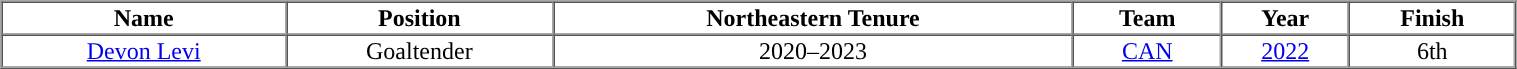<table cellpadding="1" border="1" cellspacing="0" width="80%">
<tr>
<th>Name</th>
<th>Position</th>
<th>Northeastern Tenure</th>
<th>Team</th>
<th>Year</th>
<th>Finish</th>
</tr>
<tr align="center">
<td><a href='#'>Devon Levi</a></td>
<td>Goaltender</td>
<td>2020–2023</td>
<td> <a href='#'>CAN</a></td>
<td><a href='#'>2022</a></td>
<td>6th</td>
</tr>
<tr align="center">
</tr>
</table>
